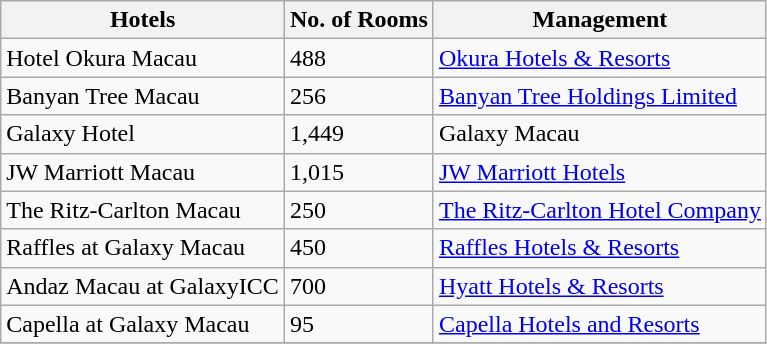<table class="wikitable">
<tr>
<th>Hotels</th>
<th>No. of Rooms</th>
<th>Management</th>
</tr>
<tr>
<td>Hotel Okura Macau</td>
<td>488</td>
<td><a href='#'>Okura Hotels & Resorts</a></td>
</tr>
<tr>
<td>Banyan Tree Macau</td>
<td>256</td>
<td><a href='#'>Banyan Tree Holdings Limited</a></td>
</tr>
<tr>
<td>Galaxy Hotel</td>
<td>1,449</td>
<td>Galaxy Macau</td>
</tr>
<tr>
<td>JW Marriott Macau</td>
<td>1,015</td>
<td><a href='#'>JW Marriott Hotels</a></td>
</tr>
<tr>
<td>The Ritz-Carlton Macau</td>
<td>250</td>
<td><a href='#'>The Ritz-Carlton Hotel Company</a></td>
</tr>
<tr>
<td>Raffles at Galaxy Macau</td>
<td>450</td>
<td><a href='#'>Raffles Hotels & Resorts</a></td>
</tr>
<tr>
<td>Andaz Macau at GalaxyICC</td>
<td>700</td>
<td><a href='#'>Hyatt Hotels & Resorts</a></td>
</tr>
<tr>
<td>Capella at Galaxy Macau</td>
<td>95</td>
<td><a href='#'>Capella Hotels and Resorts</a></td>
</tr>
<tr>
</tr>
</table>
